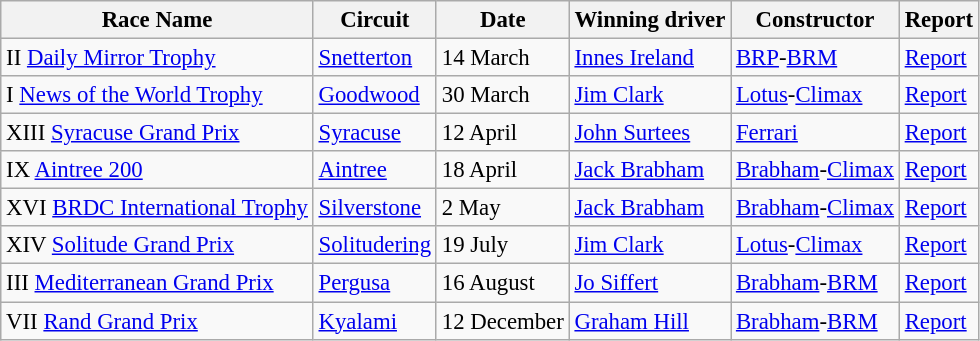<table class="wikitable" style="font-size:95%">
<tr>
<th>Race Name</th>
<th>Circuit</th>
<th>Date</th>
<th>Winning driver</th>
<th>Constructor</th>
<th>Report</th>
</tr>
<tr>
<td> II <a href='#'>Daily Mirror Trophy</a></td>
<td><a href='#'>Snetterton</a></td>
<td>14 March</td>
<td> <a href='#'>Innes Ireland</a></td>
<td> <a href='#'>BRP</a>-<a href='#'>BRM</a></td>
<td><a href='#'>Report</a></td>
</tr>
<tr>
<td> I <a href='#'>News of the World Trophy</a></td>
<td><a href='#'>Goodwood</a></td>
<td>30 March</td>
<td> <a href='#'>Jim Clark</a></td>
<td> <a href='#'>Lotus</a>-<a href='#'>Climax</a></td>
<td><a href='#'>Report</a></td>
</tr>
<tr>
<td> XIII <a href='#'>Syracuse Grand Prix</a></td>
<td><a href='#'>Syracuse</a></td>
<td>12 April</td>
<td> <a href='#'>John Surtees</a></td>
<td> <a href='#'>Ferrari</a></td>
<td><a href='#'>Report</a></td>
</tr>
<tr>
<td> IX <a href='#'>Aintree 200</a></td>
<td><a href='#'>Aintree</a></td>
<td>18 April</td>
<td> <a href='#'>Jack Brabham</a></td>
<td> <a href='#'>Brabham</a>-<a href='#'>Climax</a></td>
<td><a href='#'>Report</a></td>
</tr>
<tr>
<td> XVI <a href='#'>BRDC International Trophy</a></td>
<td><a href='#'>Silverstone</a></td>
<td>2 May</td>
<td> <a href='#'>Jack Brabham</a></td>
<td> <a href='#'>Brabham</a>-<a href='#'>Climax</a></td>
<td><a href='#'>Report</a></td>
</tr>
<tr>
<td> XIV <a href='#'>Solitude Grand Prix</a></td>
<td><a href='#'>Solitudering</a></td>
<td>19 July</td>
<td> <a href='#'>Jim Clark</a></td>
<td> <a href='#'>Lotus</a>-<a href='#'>Climax</a></td>
<td><a href='#'>Report</a></td>
</tr>
<tr>
<td> III <a href='#'>Mediterranean Grand Prix</a></td>
<td><a href='#'>Pergusa</a></td>
<td>16 August</td>
<td> <a href='#'>Jo Siffert</a></td>
<td> <a href='#'>Brabham</a>-<a href='#'>BRM</a></td>
<td><a href='#'>Report</a></td>
</tr>
<tr>
<td> VII <a href='#'>Rand Grand Prix</a></td>
<td><a href='#'>Kyalami</a></td>
<td>12 December</td>
<td> <a href='#'>Graham Hill</a></td>
<td> <a href='#'>Brabham</a>-<a href='#'>BRM</a></td>
<td><a href='#'>Report</a></td>
</tr>
</table>
